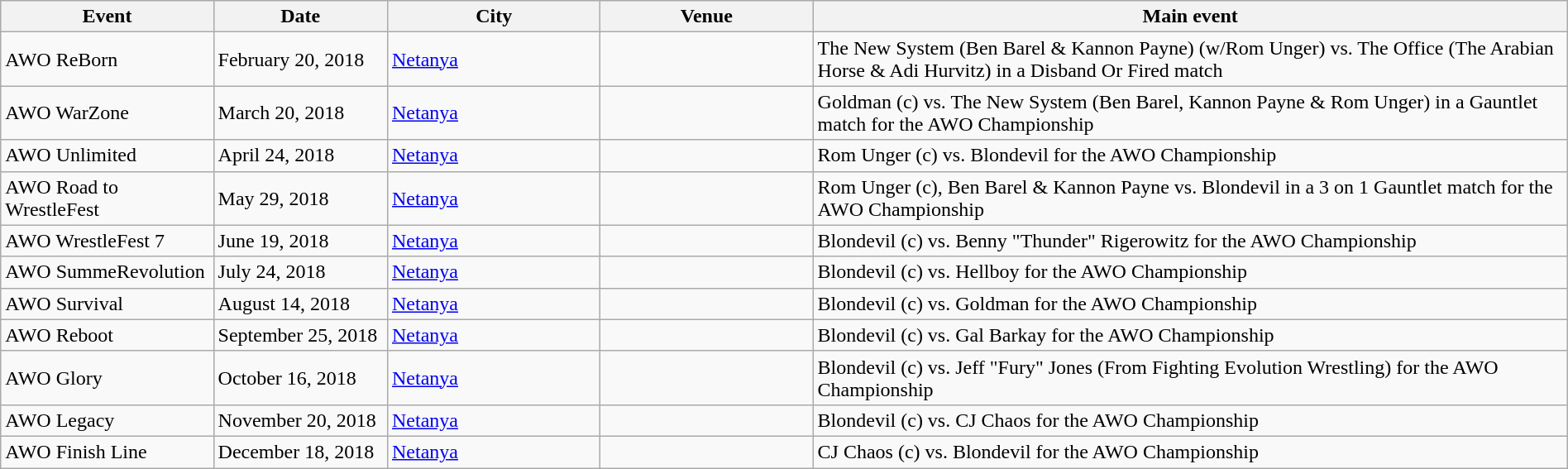<table class="wikitable" width=100%>
<tr>
<th width=11%>Event</th>
<th width=9%>Date</th>
<th width=11%>City</th>
<th width=11%>Venue</th>
<th width=39%>Main event</th>
</tr>
<tr>
<td>AWO ReBorn</td>
<td>February 20, 2018</td>
<td><a href='#'>Netanya</a></td>
<td></td>
<td>The New System (Ben Barel & Kannon Payne) (w/Rom Unger) vs. The Office (The Arabian Horse & Adi Hurvitz) in a Disband Or Fired match</td>
</tr>
<tr>
<td>AWO WarZone</td>
<td>March 20, 2018</td>
<td><a href='#'>Netanya</a></td>
<td></td>
<td>Goldman (c) vs. The New System (Ben Barel, Kannon Payne & Rom Unger) in a Gauntlet match for the AWO Championship</td>
</tr>
<tr>
<td>AWO Unlimited</td>
<td>April 24, 2018</td>
<td><a href='#'>Netanya</a></td>
<td></td>
<td>Rom Unger (c) vs. Blondevil for the AWO Championship</td>
</tr>
<tr>
<td>AWO Road to WrestleFest</td>
<td>May 29, 2018</td>
<td><a href='#'>Netanya</a></td>
<td></td>
<td>Rom Unger (c), Ben Barel & Kannon Payne vs. Blondevil in a 3 on 1 Gauntlet match for the AWO Championship</td>
</tr>
<tr>
<td>AWO WrestleFest 7</td>
<td>June 19, 2018</td>
<td><a href='#'>Netanya</a></td>
<td></td>
<td>Blondevil (c) vs. Benny "Thunder" Rigerowitz for the AWO Championship</td>
</tr>
<tr>
<td>AWO SummeRevolution</td>
<td>July 24, 2018</td>
<td><a href='#'>Netanya</a></td>
<td></td>
<td>Blondevil (c) vs. Hellboy for the AWO Championship</td>
</tr>
<tr>
<td>AWO Survival</td>
<td>August 14, 2018</td>
<td><a href='#'>Netanya</a></td>
<td></td>
<td>Blondevil (c) vs. Goldman for the AWO Championship</td>
</tr>
<tr>
<td>AWO Reboot</td>
<td>September 25, 2018</td>
<td><a href='#'>Netanya</a></td>
<td></td>
<td>Blondevil (c) vs. Gal Barkay for the AWO Championship</td>
</tr>
<tr>
<td>AWO Glory</td>
<td>October 16, 2018</td>
<td><a href='#'>Netanya</a></td>
<td></td>
<td>Blondevil (c) vs. Jeff "Fury" Jones (From Fighting Evolution Wrestling) for the AWO Championship</td>
</tr>
<tr>
<td>AWO Legacy</td>
<td>November 20, 2018</td>
<td><a href='#'>Netanya</a></td>
<td></td>
<td>Blondevil (c) vs. CJ Chaos for the AWO Championship</td>
</tr>
<tr>
<td>AWO Finish Line</td>
<td>December 18, 2018</td>
<td><a href='#'>Netanya</a></td>
<td></td>
<td>CJ Chaos (c) vs. Blondevil for the AWO Championship</td>
</tr>
</table>
